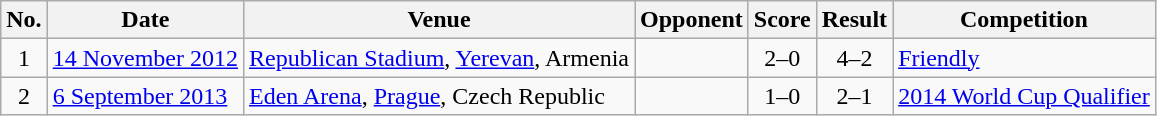<table class="wikitable sortable">
<tr>
<th scope="col">No.</th>
<th scope="col">Date</th>
<th scope="col">Venue</th>
<th scope="col">Opponent</th>
<th scope="col">Score</th>
<th scope="col">Result</th>
<th scope="col">Competition</th>
</tr>
<tr>
<td align="center">1</td>
<td><a href='#'>14 November 2012</a></td>
<td><a href='#'>Republican Stadium</a>, <a href='#'>Yerevan</a>, Armenia</td>
<td></td>
<td align="center">2–0</td>
<td align="center">4–2</td>
<td><a href='#'>Friendly</a></td>
</tr>
<tr>
<td align="center">2</td>
<td><a href='#'>6 September 2013</a></td>
<td><a href='#'>Eden Arena</a>, <a href='#'>Prague</a>, Czech Republic</td>
<td></td>
<td align="center">1–0</td>
<td align="center">2–1</td>
<td><a href='#'>2014 World Cup Qualifier</a></td>
</tr>
</table>
